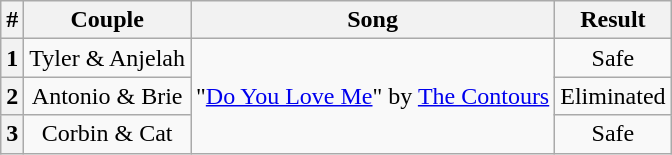<table class="wikitable plainrowheaders" style="text-align: center;">
<tr>
<th>#</th>
<th>Couple</th>
<th>Song</th>
<th>Result</th>
</tr>
<tr>
<th>1</th>
<td>Tyler & Anjelah</td>
<td rowspan=3>"<a href='#'>Do You Love Me</a>" by <a href='#'>The Contours</a></td>
<td>Safe</td>
</tr>
<tr>
<th>2</th>
<td>Antonio & Brie</td>
<td>Eliminated</td>
</tr>
<tr>
<th>3</th>
<td>Corbin & Cat</td>
<td>Safe</td>
</tr>
</table>
